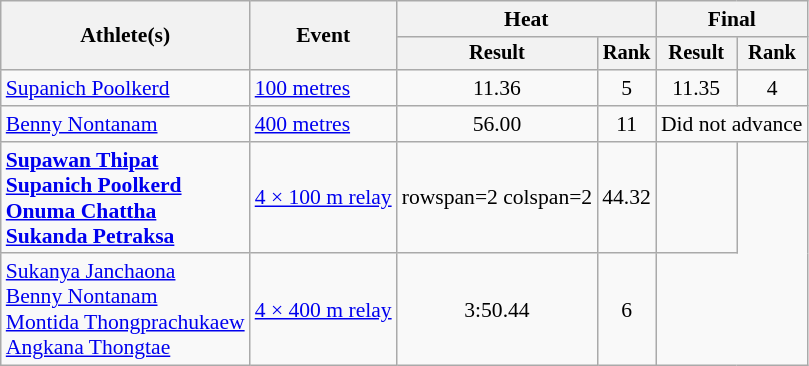<table class="wikitable" style="font-size:90%">
<tr>
<th rowspan="2">Athlete(s)</th>
<th rowspan="2">Event</th>
<th colspan="2">Heat</th>
<th colspan="2">Final</th>
</tr>
<tr style="font-size:95%">
<th>Result</th>
<th>Rank</th>
<th>Result</th>
<th>Rank</th>
</tr>
<tr align=center>
<td align=left><a href='#'>Supanich Poolkerd</a></td>
<td style="text-align:left;"><a href='#'>100 metres</a></td>
<td>11.36</td>
<td>5 <strong></strong></td>
<td>11.35</td>
<td>4</td>
</tr>
<tr align=center>
<td align=left><a href='#'>Benny Nontanam</a></td>
<td style="text-align:left;"><a href='#'>400 metres</a></td>
<td>56.00</td>
<td>11</td>
<td colspan=2>Did not advance</td>
</tr>
<tr align=center>
<td align=left><strong><a href='#'>Supawan Thipat</a><br><a href='#'>Supanich Poolkerd</a><br><a href='#'>Onuma Chattha</a><br><a href='#'>Sukanda Petraksa</a></strong></td>
<td style="text-align:left;"><a href='#'>4 × 100 m relay</a></td>
<td>rowspan=2 colspan=2 </td>
<td>44.32</td>
<td></td>
</tr>
<tr align=center>
<td align=left><a href='#'>Sukanya Janchaona</a><br><a href='#'>Benny Nontanam</a><br><a href='#'>Montida Thongprachukaew</a><br><a href='#'>Angkana Thongtae</a></td>
<td style="text-align:left;"><a href='#'>4 × 400 m relay</a></td>
<td>3:50.44</td>
<td>6</td>
</tr>
</table>
